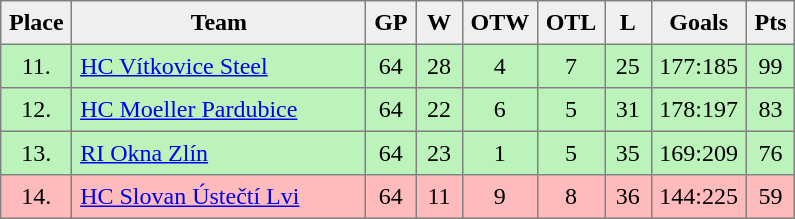<table style=border-collapse:collapse border=1 cellspacing=0 cellpadding=5>
<tr align=center bgcolor=#efefef>
<th width="20">Place</th>
<th width="185">Team</th>
<th width="20">GP</th>
<th width="20">W</th>
<th width="20">OTW</th>
<th width="20">OTL</th>
<th width="20">L</th>
<th width="40">Goals</th>
<th width="20">Pts</th>
</tr>
<tr style="text-align:center;background:#BBF3BB">
<td>11.</td>
<td align="left"><a href='#'>HC Vítkovice Steel</a></td>
<td>64</td>
<td>28</td>
<td>4</td>
<td>7</td>
<td>25</td>
<td>177:185</td>
<td>99</td>
</tr>
<tr style="text-align:center;background:#BBF3BB">
<td>12.</td>
<td align="left"><a href='#'>HC Moeller Pardubice</a></td>
<td>64</td>
<td>22</td>
<td>6</td>
<td>5</td>
<td>31</td>
<td>178:197</td>
<td>83</td>
</tr>
<tr style="text-align:center;background:#BBF3BB">
<td>13.</td>
<td align="left"><a href='#'>RI Okna Zlín</a></td>
<td>64</td>
<td>23</td>
<td>1</td>
<td>5</td>
<td>35</td>
<td>169:209</td>
<td>76</td>
</tr>
<tr style="text-align:center;background:#FFBBBB">
<td>14.</td>
<td align="left"><a href='#'>HC Slovan Ústečtí Lvi</a></td>
<td>64</td>
<td>11</td>
<td>9</td>
<td>8</td>
<td>36</td>
<td>144:225</td>
<td>59</td>
</tr>
</table>
